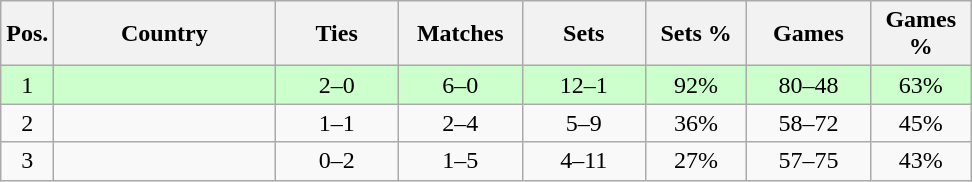<table class="wikitable nowrap" style=text-align:center>
<tr>
<th>Pos.</th>
<th width=140>Country</th>
<th width=75>Ties</th>
<th width=75>Matches</th>
<th width=75>Sets</th>
<th width=60>Sets %</th>
<th width=75>Games</th>
<th width=60>Games %</th>
</tr>
<tr bgcolor=ccffcc>
<td>1</td>
<td align=left></td>
<td>2–0</td>
<td>6–0</td>
<td>12–1</td>
<td>92%</td>
<td>80–48</td>
<td>63%</td>
</tr>
<tr>
<td>2</td>
<td align=left></td>
<td>1–1</td>
<td>2–4</td>
<td>5–9</td>
<td>36%</td>
<td>58–72</td>
<td>45%</td>
</tr>
<tr>
<td>3</td>
<td align=left></td>
<td>0–2</td>
<td>1–5</td>
<td>4–11</td>
<td>27%</td>
<td>57–75</td>
<td>43%</td>
</tr>
</table>
